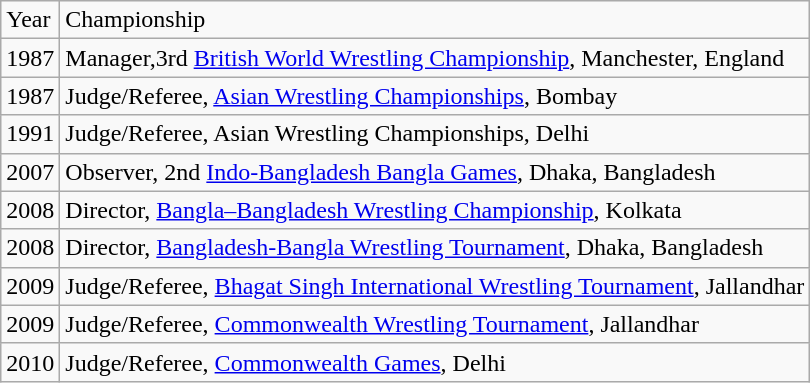<table class="wikitable sortable">
<tr>
<td>Year</td>
<td>Championship</td>
</tr>
<tr>
<td>1987</td>
<td>Manager,3rd <a href='#'>British World Wrestling Championship</a>, Manchester, England</td>
</tr>
<tr>
<td>1987</td>
<td>Judge/Referee, <a href='#'>Asian Wrestling Championships</a>, Bombay</td>
</tr>
<tr>
<td>1991</td>
<td>Judge/Referee, Asian Wrestling Championships, Delhi</td>
</tr>
<tr>
<td>2007</td>
<td>Observer, 2nd <a href='#'>Indo-Bangladesh Bangla Games</a>, Dhaka, Bangladesh</td>
</tr>
<tr>
<td>2008</td>
<td>Director, <a href='#'>Bangla–Bangladesh Wrestling Championship</a>, Kolkata</td>
</tr>
<tr>
<td>2008</td>
<td>Director, <a href='#'>Bangladesh-Bangla Wrestling Tournament</a>, Dhaka, Bangladesh</td>
</tr>
<tr>
<td>2009</td>
<td>Judge/Referee, <a href='#'>Bhagat Singh International Wrestling Tournament</a>, Jallandhar</td>
</tr>
<tr>
<td>2009</td>
<td>Judge/Referee, <a href='#'>Commonwealth Wrestling Tournament</a>, Jallandhar</td>
</tr>
<tr>
<td>2010</td>
<td>Judge/Referee, <a href='#'>Commonwealth Games</a>, Delhi</td>
</tr>
</table>
